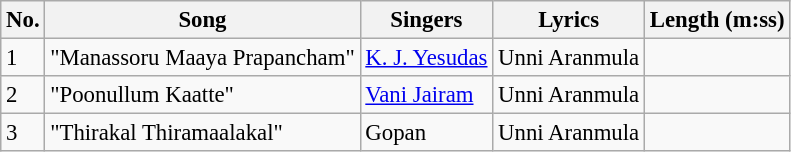<table class="wikitable" style="font-size:95%;">
<tr>
<th>No.</th>
<th>Song</th>
<th>Singers</th>
<th>Lyrics</th>
<th>Length (m:ss)</th>
</tr>
<tr>
<td>1</td>
<td>"Manassoru Maaya Prapancham"</td>
<td><a href='#'>K. J. Yesudas</a></td>
<td>Unni Aranmula</td>
<td></td>
</tr>
<tr>
<td>2</td>
<td>"Poonullum Kaatte"</td>
<td><a href='#'>Vani Jairam</a></td>
<td>Unni Aranmula</td>
<td></td>
</tr>
<tr>
<td>3</td>
<td>"Thirakal Thiramaalakal"</td>
<td>Gopan</td>
<td>Unni Aranmula</td>
<td></td>
</tr>
</table>
